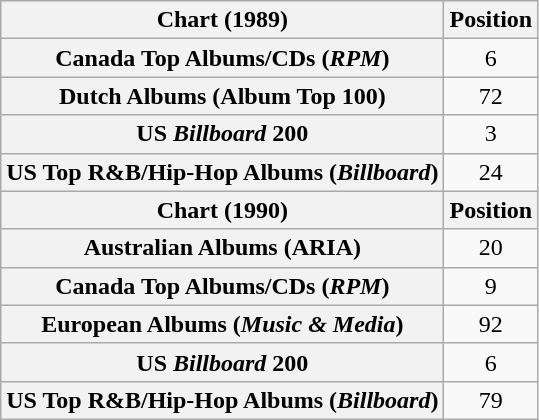<table class="wikitable sortable plainrowheaders" style="text-align:center">
<tr>
<th>Chart (1989)</th>
<th>Position</th>
</tr>
<tr>
<th scope="row">Canada Top Albums/CDs (<em>RPM</em>)</th>
<td>6</td>
</tr>
<tr>
<th scope="row">Dutch Albums (Album Top 100)</th>
<td>72</td>
</tr>
<tr>
<th scope="row">US <em>Billboard</em> 200</th>
<td>3</td>
</tr>
<tr>
<th scope="row">US Top R&B/Hip-Hop Albums (<em>Billboard</em>)</th>
<td>24</td>
</tr>
<tr>
<th>Chart (1990)</th>
<th>Position</th>
</tr>
<tr>
<th scope="row">Australian Albums (ARIA)</th>
<td>20</td>
</tr>
<tr>
<th scope="row">Canada Top Albums/CDs (<em>RPM</em>)</th>
<td>9</td>
</tr>
<tr>
<th scope="row">European Albums (<em>Music & Media</em>)</th>
<td>92</td>
</tr>
<tr>
<th scope="row">US <em>Billboard</em> 200</th>
<td>6</td>
</tr>
<tr>
<th scope="row">US Top R&B/Hip-Hop Albums (<em>Billboard</em>)</th>
<td>79</td>
</tr>
</table>
